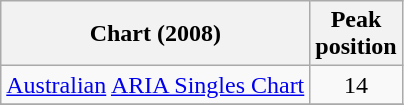<table class="wikitable">
<tr>
<th>Chart (2008)</th>
<th>Peak<br>position</th>
</tr>
<tr>
<td><a href='#'>Australian</a> <a href='#'>ARIA Singles Chart</a></td>
<td style="text-align:center;">14</td>
</tr>
<tr>
</tr>
</table>
